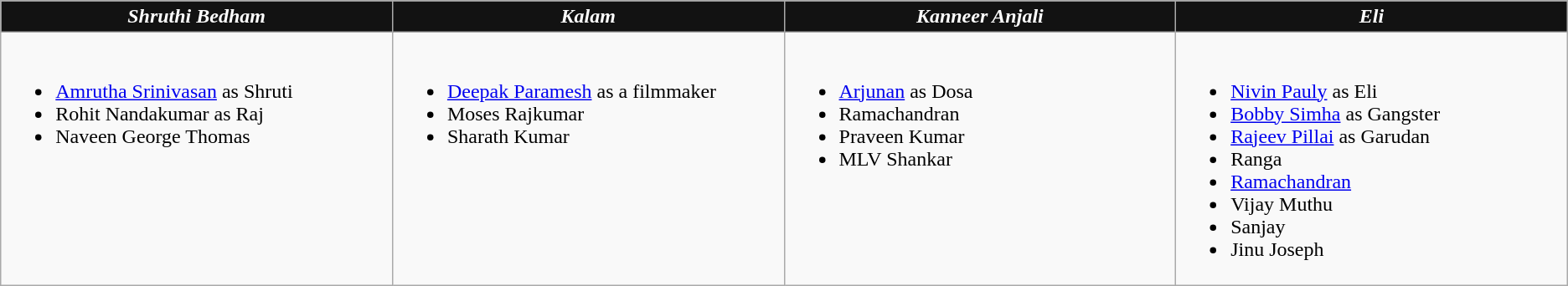<table class=wikitable>
<tr>
<th style="background:#121212; color:#FFFFFF; width:20%"><em>Shruthi Bedham</em></th>
<th style="background:#121212; color:#FFFFFF; width:20%"><em>Kalam</em></th>
<th style="background:#121212; color:#FFFFFF; width:20%"><em>Kanneer Anjali</em></th>
<th style="background:#121212; color:#FFFFFF; width:20%"><em>Eli</em></th>
</tr>
<tr>
<td valign="top"><br><ul><li><a href='#'>Amrutha Srinivasan</a> as Shruti</li><li>Rohit Nandakumar as Raj</li><li>Naveen George Thomas</li></ul></td>
<td valign="top"><br><ul><li><a href='#'>Deepak Paramesh</a> as a filmmaker</li><li>Moses Rajkumar</li><li>Sharath Kumar</li></ul></td>
<td valign="top"><br><ul><li><a href='#'>Arjunan</a> as Dosa</li><li>Ramachandran</li><li>Praveen Kumar</li><li>MLV Shankar</li></ul></td>
<td valign="top"><br><ul><li><a href='#'>Nivin Pauly</a> as Eli</li><li><a href='#'>Bobby Simha</a> as Gangster</li><li><a href='#'>Rajeev Pillai</a> as Garudan</li><li>Ranga</li><li><a href='#'>Ramachandran</a></li><li>Vijay Muthu</li><li>Sanjay</li><li>Jinu Joseph</li></ul></td>
</tr>
</table>
